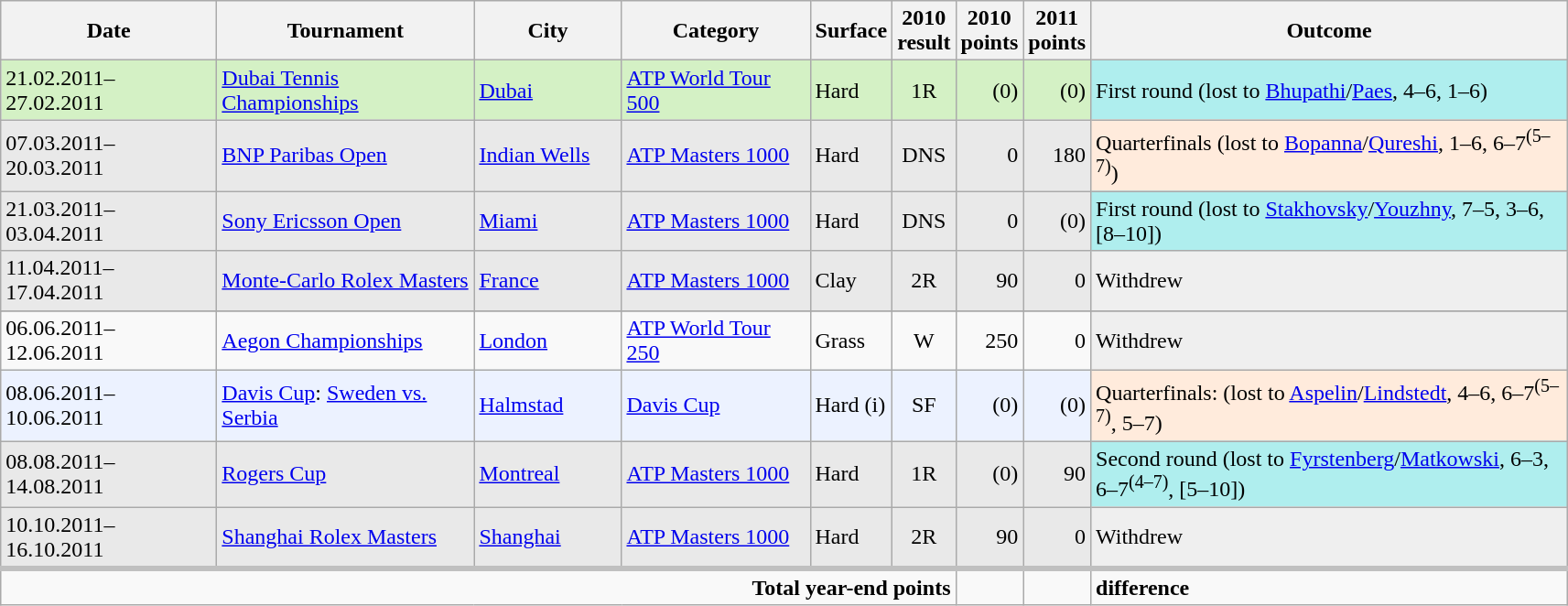<table class="wikitable">
<tr>
<th width=150>Date</th>
<th width=180>Tournament</th>
<th width=100>City</th>
<th width=130>Category</th>
<th width=40>Surface</th>
<th width=35>2010 result</th>
<th width=35>2010 points</th>
<th width=35>2011 points</th>
<th width=340>Outcome</th>
</tr>
<tr style="background:#D4F1C5;">
<td>21.02.2011–27.02.2011</td>
<td><a href='#'>Dubai Tennis Championships</a></td>
<td><a href='#'>Dubai</a></td>
<td><a href='#'>ATP World Tour 500</a></td>
<td>Hard</td>
<td align=center>1R</td>
<td align=right>(0)</td>
<td align=right>(0)</td>
<td style="background:#afeeee;">First round (lost to <a href='#'>Bhupathi</a>/<a href='#'>Paes</a>, 4–6, 1–6)</td>
</tr>
<tr style="background:#E9E9E9;">
<td>07.03.2011–20.03.2011</td>
<td><a href='#'>BNP Paribas Open</a></td>
<td><a href='#'>Indian Wells</a></td>
<td><a href='#'>ATP Masters 1000</a></td>
<td>Hard</td>
<td align=center>DNS</td>
<td align=right>0</td>
<td align=right>180</td>
<td style="background:#ffebdc;">Quarterfinals (lost to <a href='#'>Bopanna</a>/<a href='#'>Qureshi</a>, 1–6, 6–7<sup>(5–7)</sup>)</td>
</tr>
<tr style="background:#E9E9E9;">
<td>21.03.2011–03.04.2011</td>
<td><a href='#'>Sony Ericsson Open</a></td>
<td><a href='#'>Miami</a></td>
<td><a href='#'>ATP Masters 1000</a></td>
<td>Hard</td>
<td align=center>DNS</td>
<td align=right>0</td>
<td align=right>(0)</td>
<td style="background:#afeeee;">First round (lost to <a href='#'>Stakhovsky</a>/<a href='#'>Youzhny</a>, 7–5, 3–6, [8–10])</td>
</tr>
<tr style="background:#E9E9E9;">
<td>11.04.2011–17.04.2011</td>
<td><a href='#'>Monte-Carlo Rolex Masters</a></td>
<td><a href='#'>France</a></td>
<td><a href='#'>ATP Masters 1000</a></td>
<td>Clay</td>
<td align=center>2R</td>
<td align=right>90</td>
<td align=right>0</td>
<td style="background:#efefef;">Withdrew</td>
</tr>
<tr style="background:#E9E9E9;">
</tr>
<tr>
<td>06.06.2011–12.06.2011</td>
<td><a href='#'>Aegon Championships</a></td>
<td><a href='#'>London</a></td>
<td><a href='#'>ATP World Tour 250</a></td>
<td>Grass</td>
<td align=center>W</td>
<td align=right>250</td>
<td align=right>0</td>
<td style="background:#efefef;">Withdrew</td>
</tr>
<tr style="background:#ECF2FF;">
<td>08.06.2011–10.06.2011</td>
<td><a href='#'>Davis Cup</a>: <a href='#'>Sweden vs. Serbia</a></td>
<td><a href='#'>Halmstad</a></td>
<td><a href='#'>Davis Cup</a></td>
<td>Hard (i)</td>
<td align=center>SF</td>
<td align=right>(0)</td>
<td align=right>(0)</td>
<td style="background:#ffebdc;">Quarterfinals:  (lost to <a href='#'>Aspelin</a>/<a href='#'>Lindstedt</a>, 4–6, 6–7<sup>(5–7)</sup>, 5–7)</td>
</tr>
<tr style="background:#E9E9E9;">
<td>08.08.2011–14.08.2011</td>
<td><a href='#'>Rogers Cup</a></td>
<td><a href='#'>Montreal</a></td>
<td><a href='#'>ATP Masters 1000</a></td>
<td>Hard</td>
<td align=center>1R</td>
<td align=right>(0)</td>
<td align=right>90</td>
<td style="background:#afeeee;">Second round (lost to <a href='#'>Fyrstenberg</a>/<a href='#'>Matkowski</a>, 6–3, 6–7<sup>(4–7)</sup>, [5–10])</td>
</tr>
<tr style="background:#E9E9E9;">
<td>10.10.2011–16.10.2011</td>
<td><a href='#'>Shanghai Rolex Masters</a></td>
<td><a href='#'>Shanghai</a></td>
<td><a href='#'>ATP Masters 1000</a></td>
<td>Hard</td>
<td align=center>2R</td>
<td align=right>90</td>
<td align=right>0</td>
<td style="background:#efefef;">Withdrew</td>
</tr>
<tr style="border-top:4px solid silver;">
<td colspan= 6 align=right><strong>Total year-end points</strong></td>
<td align=right></td>
<td align=right></td>
<td>  <strong>difference</strong></td>
</tr>
</table>
